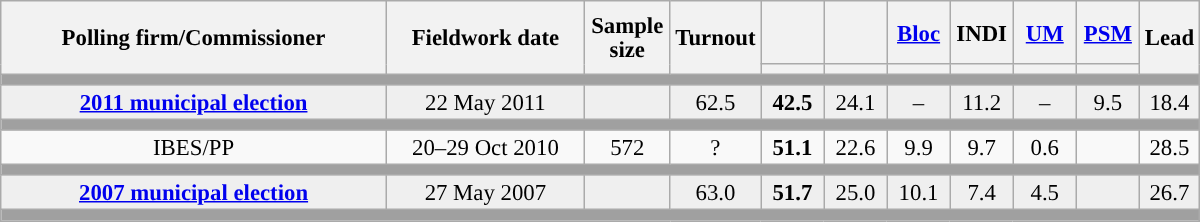<table class="wikitable collapsible collapsed" style="text-align:center; font-size:95%; line-height:16px;">
<tr style="height:42px;">
<th style="width:250px;" rowspan="2">Polling firm/Commissioner</th>
<th style="width:125px;" rowspan="2">Fieldwork date</th>
<th style="width:50px;" rowspan="2">Sample size</th>
<th style="width:45px;" rowspan="2">Turnout</th>
<th style="width:35px;"></th>
<th style="width:35px;"></th>
<th style="width:35px;"><a href='#'>Bloc</a></th>
<th style="width:35px;">INDI</th>
<th style="width:35px;"><a href='#'>UM</a></th>
<th style="width:35px;"><a href='#'>PSM</a></th>
<th style="width:30px;" rowspan="2">Lead</th>
</tr>
<tr>
<th style="color:inherit;background:"></th>
<th style="color:inherit;background:"></th>
<th style="color:inherit;background:"></th>
<th style="color:inherit;background:"></th>
<th style="color:inherit;background:"></th>
<th style="color:inherit;background:"></th>
</tr>
<tr>
<td colspan="11" style="background:#A0A0A0"></td>
</tr>
<tr style="background:#EFEFEF;">
<td><strong><a href='#'>2011 municipal election</a></strong></td>
<td>22 May 2011</td>
<td></td>
<td>62.5</td>
<td><strong>42.5</strong><br></td>
<td>24.1<br></td>
<td>–</td>
<td>11.2<br></td>
<td>–</td>
<td>9.5<br></td>
<td style="background:">18.4</td>
</tr>
<tr>
<td colspan="11" style="background:#A0A0A0"></td>
</tr>
<tr>
<td>IBES/PP</td>
<td>20–29 Oct 2010</td>
<td>572</td>
<td>?</td>
<td><strong>51.1</strong><br></td>
<td>22.6<br></td>
<td>9.9<br></td>
<td>9.7<br></td>
<td>0.6<br></td>
<td></td>
<td style="background:">28.5</td>
</tr>
<tr>
<td colspan="11" style="background:#A0A0A0"></td>
</tr>
<tr style="background:#EFEFEF;">
<td><strong><a href='#'>2007 municipal election</a></strong></td>
<td>27 May 2007</td>
<td></td>
<td>63.0</td>
<td><strong>51.7</strong><br></td>
<td>25.0<br></td>
<td>10.1<br></td>
<td>7.4<br></td>
<td>4.5<br></td>
<td></td>
<td style="background:">26.7</td>
</tr>
<tr>
<td colspan="11" style="background:#A0A0A0"></td>
</tr>
</table>
